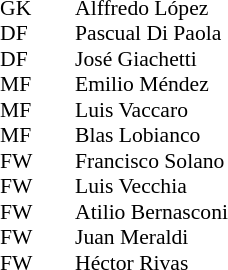<table cellspacing="0" cellpadding="0" style="font-size:90%; margin:0.2em auto;">
<tr>
<th width="25"></th>
<th width="25"></th>
</tr>
<tr>
<td>GK</td>
<td></td>
<td>Alffredo López</td>
</tr>
<tr>
<td>DF</td>
<td></td>
<td>Pascual Di Paola</td>
</tr>
<tr>
<td>DF</td>
<td></td>
<td>José Giachetti</td>
</tr>
<tr>
<td>MF</td>
<td></td>
<td>Emilio Méndez</td>
</tr>
<tr>
<td>MF</td>
<td></td>
<td>Luis Vaccaro</td>
</tr>
<tr>
<td>MF</td>
<td></td>
<td>Blas Lobianco</td>
</tr>
<tr>
<td>FW</td>
<td></td>
<td>Francisco Solano</td>
</tr>
<tr>
<td>FW</td>
<td></td>
<td>Luis Vecchia</td>
</tr>
<tr>
<td>FW</td>
<td></td>
<td>Atilio Bernasconi</td>
</tr>
<tr>
<td>FW</td>
<td></td>
<td>Juan Meraldi</td>
</tr>
<tr>
<td>FW</td>
<td></td>
<td>Héctor Rivas</td>
</tr>
</table>
